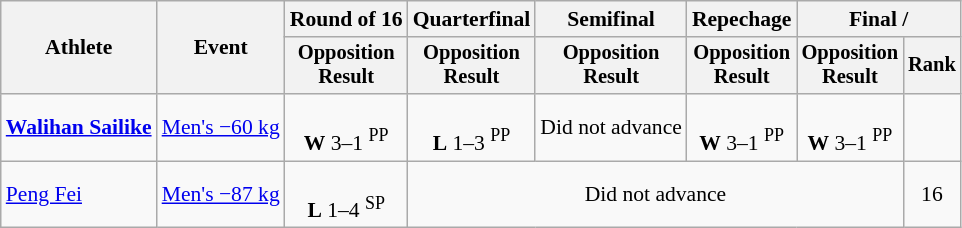<table class="wikitable" style="font-size:90%">
<tr>
<th rowspan=2>Athlete</th>
<th rowspan=2>Event</th>
<th>Round of 16</th>
<th>Quarterfinal</th>
<th>Semifinal</th>
<th>Repechage</th>
<th colspan=2>Final / </th>
</tr>
<tr style="font-size: 95%">
<th>Opposition<br>Result</th>
<th>Opposition<br>Result</th>
<th>Opposition<br>Result</th>
<th>Opposition<br>Result</th>
<th>Opposition<br>Result</th>
<th>Rank</th>
</tr>
<tr align=center>
<td align=left><strong><a href='#'>Walihan Sailike</a></strong></td>
<td align=left><a href='#'>Men's −60 kg</a></td>
<td><br><strong>W</strong> 3–1 <sup>PP</sup></td>
<td><br><strong>L</strong> 1–3 <sup>PP</sup></td>
<td>Did not advance</td>
<td><br><strong>W</strong> 3–1 <sup>PP</sup></td>
<td><br><strong>W</strong> 3–1 <sup>PP</sup></td>
<td></td>
</tr>
<tr align=center>
<td align=left><a href='#'>Peng Fei</a></td>
<td align=left><a href='#'>Men's −87 kg</a></td>
<td><br><strong>L</strong> 1–4 <sup>SP</sup></td>
<td colspan=4>Did not advance</td>
<td>16</td>
</tr>
</table>
